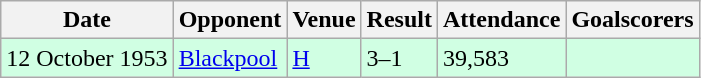<table class="wikitable">
<tr>
<th>Date</th>
<th>Opponent</th>
<th>Venue</th>
<th>Result</th>
<th>Attendance</th>
<th>Goalscorers</th>
</tr>
<tr style="background:#d0ffe3;">
<td>12 October 1953</td>
<td><a href='#'>Blackpool</a></td>
<td><a href='#'>H</a></td>
<td>3–1</td>
<td>39,583</td>
<td></td>
</tr>
</table>
